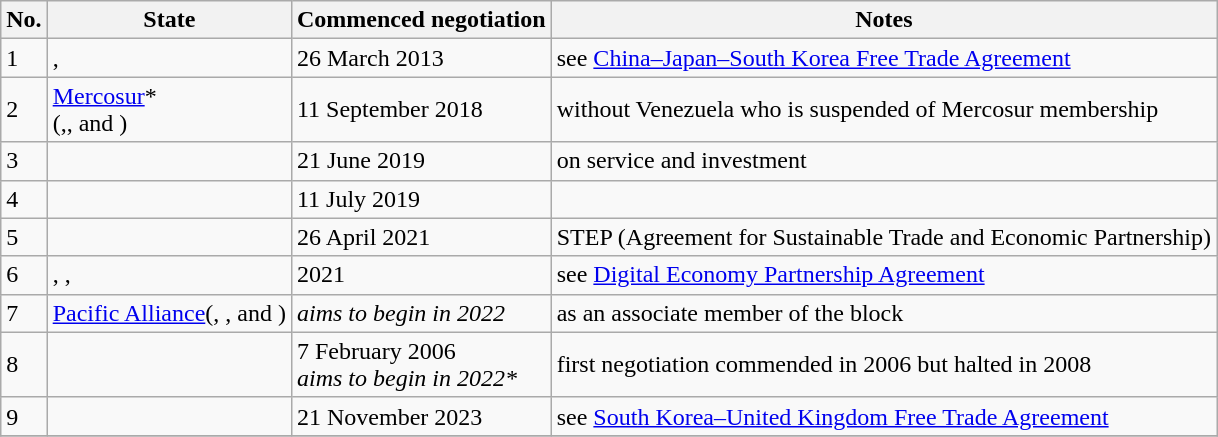<table class="wikitable">
<tr>
<th>No.</th>
<th>State</th>
<th>Commenced negotiation</th>
<th>Notes</th>
</tr>
<tr>
<td>1</td>
<td>, </td>
<td>26 March 2013</td>
<td>see <a href='#'>China–Japan–South Korea Free Trade Agreement</a></td>
</tr>
<tr>
<td>2</td>
<td><a href='#'>Mercosur</a>*<br>(,, and )</td>
<td>11 September 2018</td>
<td>without Venezuela who is suspended of Mercosur membership</td>
</tr>
<tr>
<td>3</td>
<td></td>
<td>21 June 2019</td>
<td>on service and investment</td>
</tr>
<tr>
<td>4</td>
<td></td>
<td>11 July 2019</td>
<td></td>
</tr>
<tr>
<td>5</td>
<td></td>
<td>26 April 2021</td>
<td>STEP (Agreement for Sustainable Trade and Economic Partnership)</td>
</tr>
<tr>
<td>6</td>
<td>, , </td>
<td>2021</td>
<td>see <a href='#'>Digital Economy Partnership Agreement</a></td>
</tr>
<tr>
<td>7</td>
<td><a href='#'>Pacific Alliance</a>(, ,  and )</td>
<td><em>aims to begin in 2022</em></td>
<td>as an associate member of the block</td>
</tr>
<tr>
<td>8</td>
<td></td>
<td>7 February 2006<br><em>aims to begin in 2022*</em></td>
<td>first negotiation commended in 2006 but halted in 2008</td>
</tr>
<tr>
<td>9</td>
<td></td>
<td>21 November 2023</td>
<td>see <a href='#'>South Korea–United Kingdom Free Trade Agreement</a></td>
</tr>
<tr>
</tr>
</table>
